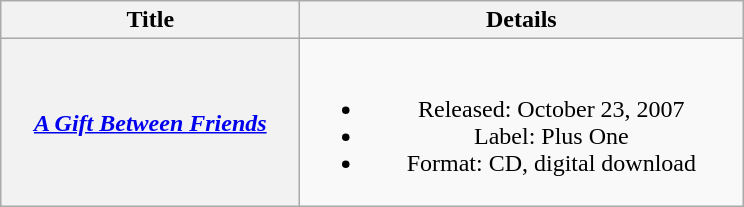<table class="wikitable plainrowheaders" style="text-align:center;" border="1">
<tr>
<th scope="col" style="width:12em;">Title</th>
<th scope="col" style="width:18em;">Details</th>
</tr>
<tr>
<th scope="row"><em><a href='#'>A Gift Between Friends</a></em></th>
<td><br><ul><li>Released: October 23, 2007</li><li>Label: Plus One</li><li>Format: CD, digital download</li></ul></td>
</tr>
</table>
